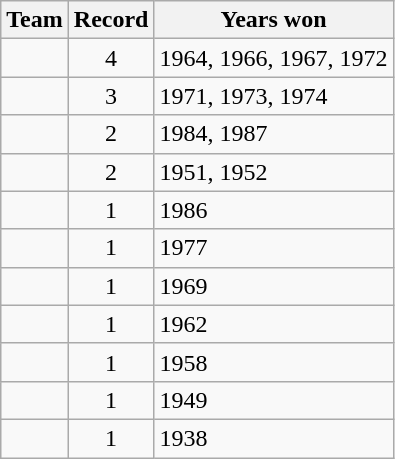<table class="wikitable sortable" style="text-align:center">
<tr>
<th scope="col">Team</th>
<th scope="col">Record</th>
<th scope="col" class="unsortable">Years won</th>
</tr>
<tr>
<td style=><em></em></td>
<td>4</td>
<td align=left>1964, 1966, 1967, 1972</td>
</tr>
<tr>
<td style=><em></em></td>
<td>3</td>
<td align=left>1971, 1973, 1974</td>
</tr>
<tr>
<td style=><em></em></td>
<td>2</td>
<td align=left>1984, 1987</td>
</tr>
<tr>
<td style=><em></em></td>
<td>2</td>
<td align=left>1951, 1952</td>
</tr>
<tr>
<td style=><em></em></td>
<td>1</td>
<td align=left>1986</td>
</tr>
<tr>
<td style=><em></em></td>
<td>1</td>
<td align=left>1977</td>
</tr>
<tr>
<td style=><em></em></td>
<td>1</td>
<td align=left>1969</td>
</tr>
<tr>
<td style=><em></em></td>
<td>1</td>
<td align=left>1962</td>
</tr>
<tr>
<td style=><em></em></td>
<td>1</td>
<td align=left>1958</td>
</tr>
<tr>
<td style=><em></em></td>
<td>1</td>
<td align=left>1949</td>
</tr>
<tr>
<td style=><em></em></td>
<td>1</td>
<td align=left>1938</td>
</tr>
</table>
